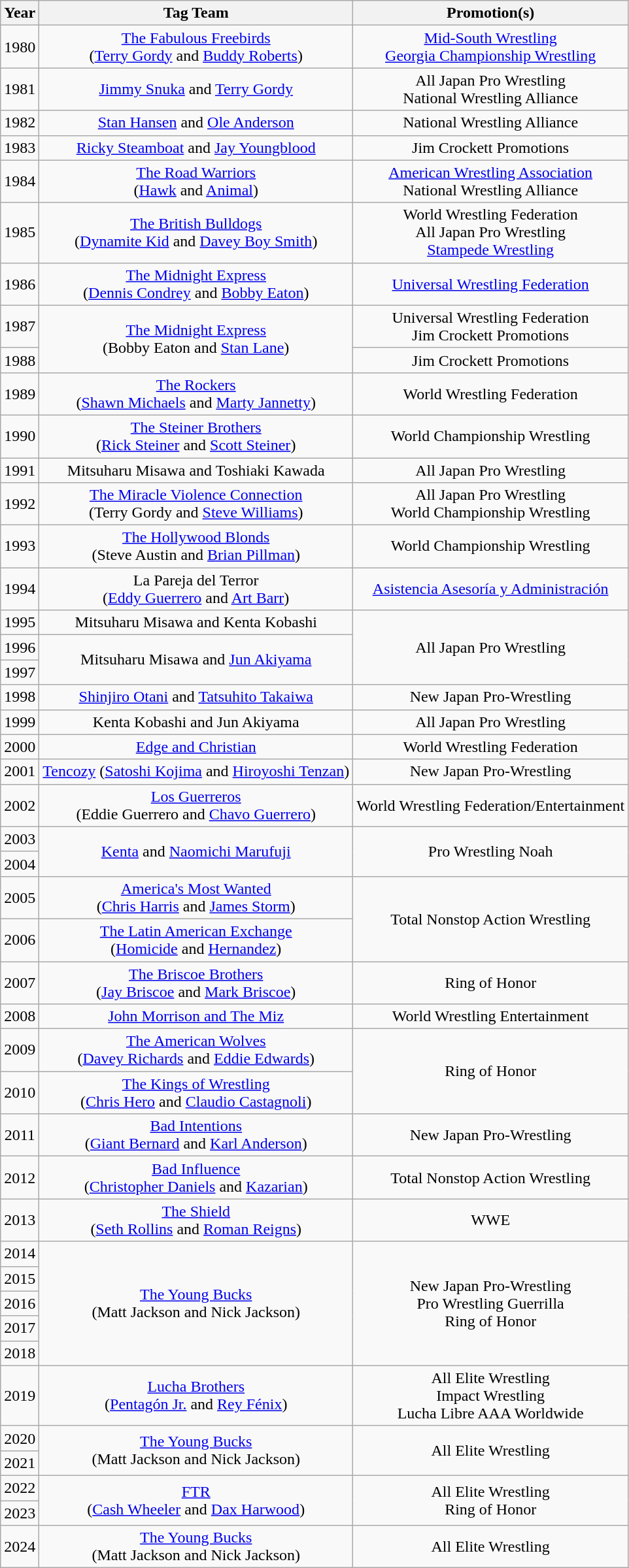<table class="wikitable sortable" style="text-align: center">
<tr>
<th>Year</th>
<th>Tag Team</th>
<th>Promotion(s)</th>
</tr>
<tr>
<td>1980</td>
<td><a href='#'>The Fabulous Freebirds</a><br>(<a href='#'>Terry Gordy</a> and <a href='#'>Buddy Roberts</a>)</td>
<td><a href='#'>Mid-South Wrestling</a><br><a href='#'>Georgia Championship Wrestling</a></td>
</tr>
<tr>
<td>1981</td>
<td><a href='#'>Jimmy Snuka</a> and <a href='#'>Terry Gordy</a></td>
<td>All Japan Pro Wrestling<br>National Wrestling Alliance</td>
</tr>
<tr>
<td>1982</td>
<td><a href='#'>Stan Hansen</a> and <a href='#'>Ole Anderson</a></td>
<td>National Wrestling Alliance</td>
</tr>
<tr>
<td>1983</td>
<td><a href='#'>Ricky Steamboat</a> and <a href='#'>Jay Youngblood</a></td>
<td>Jim Crockett Promotions</td>
</tr>
<tr>
<td>1984</td>
<td><a href='#'>The Road Warriors</a><br>(<a href='#'>Hawk</a> and <a href='#'>Animal</a>)</td>
<td><a href='#'>American Wrestling Association</a><br>National Wrestling Alliance</td>
</tr>
<tr>
<td>1985</td>
<td><a href='#'>The British Bulldogs</a><br>(<a href='#'>Dynamite Kid</a> and <a href='#'>Davey Boy Smith</a>)</td>
<td>World Wrestling Federation<br>All Japan Pro Wrestling<br><a href='#'>Stampede Wrestling</a></td>
</tr>
<tr>
<td>1986</td>
<td><a href='#'>The Midnight Express</a><br>(<a href='#'>Dennis Condrey</a> and <a href='#'>Bobby Eaton</a>)</td>
<td><a href='#'>Universal Wrestling Federation</a></td>
</tr>
<tr>
<td>1987</td>
<td rowspan=2><a href='#'>The Midnight Express</a><br>(Bobby Eaton and <a href='#'>Stan Lane</a>)</td>
<td>Universal Wrestling Federation<br>Jim Crockett Promotions</td>
</tr>
<tr>
<td>1988</td>
<td>Jim Crockett Promotions</td>
</tr>
<tr>
<td>1989</td>
<td><a href='#'>The Rockers</a><br>(<a href='#'>Shawn Michaels</a> and <a href='#'>Marty Jannetty</a>)</td>
<td>World Wrestling Federation</td>
</tr>
<tr>
<td>1990</td>
<td><a href='#'>The Steiner Brothers</a><br>(<a href='#'>Rick Steiner</a> and <a href='#'>Scott Steiner</a>)</td>
<td>World Championship Wrestling</td>
</tr>
<tr>
<td>1991</td>
<td>Mitsuharu Misawa and Toshiaki Kawada</td>
<td>All Japan Pro Wrestling</td>
</tr>
<tr>
<td>1992</td>
<td><a href='#'>The Miracle Violence Connection</a><br>(Terry Gordy and <a href='#'>Steve Williams</a>)</td>
<td>All Japan Pro Wrestling<br>World Championship Wrestling</td>
</tr>
<tr>
<td>1993</td>
<td><a href='#'>The Hollywood Blonds</a><br>(Steve Austin and <a href='#'>Brian Pillman</a>)</td>
<td>World Championship Wrestling</td>
</tr>
<tr>
<td>1994</td>
<td>La Pareja del Terror<br>(<a href='#'>Eddy Guerrero</a> and <a href='#'>Art Barr</a>)</td>
<td><a href='#'>Asistencia Asesoría y Administración</a></td>
</tr>
<tr>
<td>1995</td>
<td>Mitsuharu Misawa and Kenta Kobashi</td>
<td rowspan=3>All Japan Pro Wrestling</td>
</tr>
<tr>
<td>1996</td>
<td rowspan=2>Mitsuharu Misawa and <a href='#'>Jun Akiyama</a></td>
</tr>
<tr>
<td>1997</td>
</tr>
<tr>
<td>1998</td>
<td><a href='#'>Shinjiro Otani</a> and <a href='#'>Tatsuhito Takaiwa</a></td>
<td>New Japan Pro-Wrestling</td>
</tr>
<tr>
<td>1999</td>
<td>Kenta Kobashi and Jun Akiyama</td>
<td>All Japan Pro Wrestling</td>
</tr>
<tr>
<td>2000</td>
<td><a href='#'>Edge and Christian</a></td>
<td>World Wrestling Federation</td>
</tr>
<tr>
<td>2001</td>
<td><a href='#'>Tencozy</a> (<a href='#'>Satoshi Kojima</a> and <a href='#'>Hiroyoshi Tenzan</a>)</td>
<td>New Japan Pro-Wrestling</td>
</tr>
<tr>
<td>2002</td>
<td><a href='#'>Los Guerreros</a><br>(Eddie Guerrero and <a href='#'>Chavo Guerrero</a>)</td>
<td>World Wrestling Federation/Entertainment</td>
</tr>
<tr>
<td>2003</td>
<td rowspan=2><a href='#'>Kenta</a> and <a href='#'>Naomichi Marufuji</a></td>
<td rowspan=2>Pro Wrestling Noah</td>
</tr>
<tr>
<td>2004</td>
</tr>
<tr>
<td>2005</td>
<td><a href='#'>America's Most Wanted</a><br>(<a href='#'>Chris Harris</a> and <a href='#'>James Storm</a>)</td>
<td rowspan=2>Total Nonstop Action Wrestling</td>
</tr>
<tr>
<td>2006</td>
<td><a href='#'>The Latin American Exchange</a><br>(<a href='#'>Homicide</a> and <a href='#'>Hernandez</a>)</td>
</tr>
<tr>
<td>2007</td>
<td><a href='#'>The Briscoe Brothers</a><br>(<a href='#'>Jay Briscoe</a> and <a href='#'>Mark Briscoe</a>)</td>
<td>Ring of Honor</td>
</tr>
<tr>
<td>2008</td>
<td><a href='#'>John Morrison and The Miz</a></td>
<td>World Wrestling Entertainment</td>
</tr>
<tr>
<td>2009</td>
<td><a href='#'>The American Wolves</a><br>(<a href='#'>Davey Richards</a> and <a href='#'>Eddie Edwards</a>)</td>
<td rowspan=2>Ring of Honor</td>
</tr>
<tr>
<td>2010</td>
<td><a href='#'>The Kings of Wrestling</a><br>(<a href='#'>Chris Hero</a> and <a href='#'>Claudio Castagnoli</a>)</td>
</tr>
<tr>
<td>2011</td>
<td><a href='#'>Bad Intentions</a><br>(<a href='#'>Giant Bernard</a> and <a href='#'>Karl Anderson</a>)</td>
<td>New Japan Pro-Wrestling</td>
</tr>
<tr>
<td>2012</td>
<td><a href='#'>Bad Influence</a><br>(<a href='#'>Christopher Daniels</a> and <a href='#'>Kazarian</a>)</td>
<td>Total Nonstop Action Wrestling</td>
</tr>
<tr>
<td>2013</td>
<td><a href='#'>The Shield</a><br>(<a href='#'>Seth Rollins</a> and <a href='#'>Roman Reigns</a>)</td>
<td>WWE</td>
</tr>
<tr>
<td>2014</td>
<td rowspan=5><a href='#'>The Young Bucks</a><br>(Matt Jackson and Nick Jackson)</td>
<td rowspan=5>New Japan Pro-Wrestling<br>Pro Wrestling Guerrilla<br>Ring of Honor<br></td>
</tr>
<tr>
<td>2015</td>
</tr>
<tr>
<td>2016</td>
</tr>
<tr>
<td>2017</td>
</tr>
<tr>
<td>2018</td>
</tr>
<tr>
<td>2019</td>
<td><a href='#'>Lucha Brothers</a><br>(<a href='#'>Pentagón Jr.</a> and <a href='#'>Rey Fénix</a>)</td>
<td>All Elite Wrestling<br>Impact Wrestling<br>Lucha Libre AAA Worldwide</td>
</tr>
<tr>
<td>2020</td>
<td rowspan="2"><a href='#'>The Young Bucks</a><br>(Matt Jackson and Nick Jackson)</td>
<td rowspan="2">All Elite Wrestling</td>
</tr>
<tr>
<td>2021</td>
</tr>
<tr>
<td>2022</td>
<td rowspan="2"><a href='#'>FTR</a><br>(<a href='#'>Cash Wheeler</a> and <a href='#'>Dax Harwood</a>)</td>
<td rowspan="2">All Elite Wrestling<br>Ring of Honor</td>
</tr>
<tr>
<td>2023</td>
</tr>
<tr>
<td>2024</td>
<td><a href='#'>The Young Bucks</a><br>(Matt Jackson and Nick Jackson)</td>
<td>All Elite Wrestling</td>
</tr>
</table>
